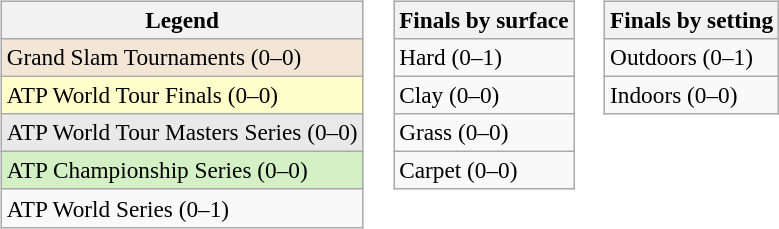<table>
<tr valign=top>
<td><br><table class=wikitable style=font-size:97%>
<tr>
<th>Legend</th>
</tr>
<tr style="background:#f3e6d7;">
<td>Grand Slam Tournaments (0–0)</td>
</tr>
<tr style="background:#ffc;">
<td>ATP World Tour Finals (0–0)</td>
</tr>
<tr style="background:#e9e9e9;">
<td>ATP World Tour Masters Series (0–0)</td>
</tr>
<tr style="background:#d4f1c5;">
<td>ATP Championship Series (0–0)</td>
</tr>
<tr>
<td>ATP World Series (0–1)</td>
</tr>
</table>
</td>
<td><br><table class=wikitable style=font-size:97%>
<tr>
<th>Finals by surface</th>
</tr>
<tr>
<td>Hard (0–1)</td>
</tr>
<tr>
<td>Clay (0–0)</td>
</tr>
<tr>
<td>Grass (0–0)</td>
</tr>
<tr>
<td>Carpet (0–0)</td>
</tr>
</table>
</td>
<td><br><table class=wikitable style=font-size:97%>
<tr>
<th>Finals by setting</th>
</tr>
<tr>
<td>Outdoors (0–1)</td>
</tr>
<tr>
<td>Indoors (0–0)</td>
</tr>
</table>
</td>
</tr>
</table>
